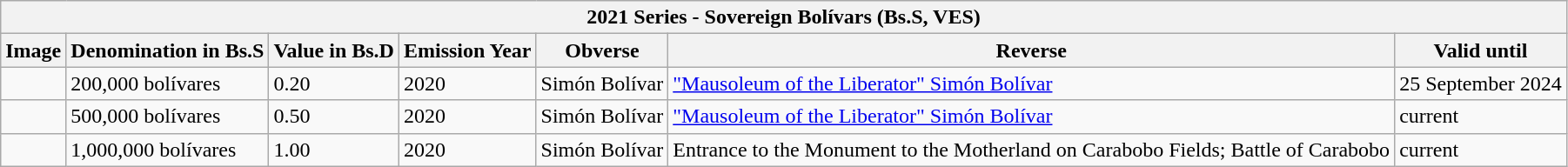<table class="wikitable">
<tr>
<th colspan="7">2021 Series - Sovereign Bolívars (Bs.S, VES)</th>
</tr>
<tr>
<th>Image</th>
<th>Denomination in Bs.S</th>
<th>Value in Bs.D</th>
<th>Emission Year</th>
<th>Obverse</th>
<th>Reverse</th>
<th>Valid until</th>
</tr>
<tr>
<td style="text-align:center;"></td>
<td>200,000 bolívares</td>
<td>0.20</td>
<td>2020</td>
<td>Simón Bolívar</td>
<td><a href='#'>"Mausoleum of the Liberator" Simón Bolívar</a></td>
<td>25 September 2024</td>
</tr>
<tr>
<td style="text-align:center;"></td>
<td>500,000 bolívares</td>
<td>0.50</td>
<td>2020</td>
<td>Simón Bolívar</td>
<td><a href='#'>"Mausoleum of the Liberator" Simón Bolívar</a></td>
<td>current</td>
</tr>
<tr>
<td style="text-align:center;"></td>
<td>1,000,000 bolívares</td>
<td>1.00</td>
<td>2020</td>
<td>Simón Bolívar</td>
<td>Entrance to the Monument to the Motherland on Carabobo Fields; Battle of Carabobo</td>
<td>current</td>
</tr>
</table>
